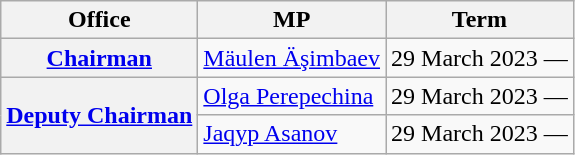<table class="wikitable">
<tr>
<th>Office</th>
<th>MP</th>
<th>Term</th>
</tr>
<tr>
<th><a href='#'>Chairman</a></th>
<td><a href='#'>Mäulen Äşimbaev</a></td>
<td>29 March 2023 —</td>
</tr>
<tr>
<th rowspan="2"><a href='#'>Deputy Chairman</a></th>
<td><a href='#'>Olga Perepechina</a></td>
<td>29 March 2023 —</td>
</tr>
<tr>
<td><a href='#'>Jaqyp Asanov</a></td>
<td>29 March 2023 —</td>
</tr>
</table>
